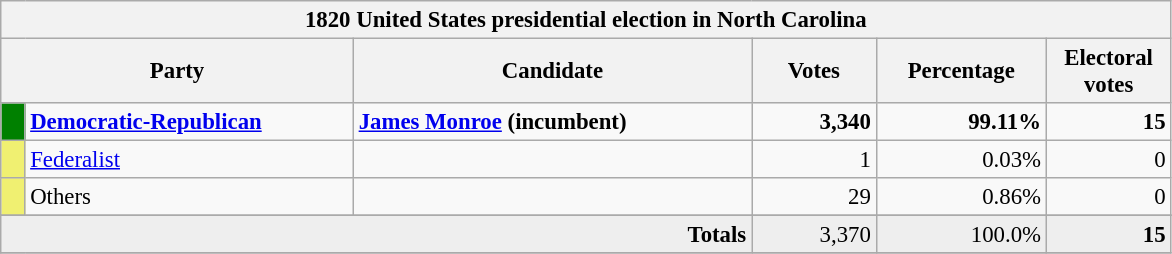<table class="wikitable" style="font-size: 95%;">
<tr>
<th colspan="6">1820 United States presidential election in North Carolina</th>
</tr>
<tr>
<th colspan="2" style="width: 15em">Party</th>
<th style="width: 17em">Candidate</th>
<th style="width: 5em">Votes</th>
<th style="width: 7em">Percentage</th>
<th style="width: 5em">Electoral votes</th>
</tr>
<tr>
<th style="background-color:#008000; width: 3px"></th>
<td style="width: 130px"><strong><a href='#'>Democratic-Republican</a></strong></td>
<td><strong><a href='#'>James Monroe</a> (incumbent)</strong></td>
<td align="right"><strong>3,340</strong></td>
<td align="right"><strong>99.11%</strong></td>
<td align="right"><strong>15</strong></td>
</tr>
<tr>
<th style="background-color:#F0F071; width: 3px"></th>
<td style="width: 130px"><a href='#'>Federalist</a></td>
<td></td>
<td align="right">1</td>
<td align="right">0.03%</td>
<td align="right">0</td>
</tr>
<tr>
<th style="background-color:#F0F071; width: 3px"></th>
<td style="width: 130px">Others</td>
<td></td>
<td align="right">29</td>
<td align="right">0.86%</td>
<td align="right">0</td>
</tr>
<tr>
</tr>
<tr bgcolor="#EEEEEE">
<td colspan="3" align="right"><strong>Totals</strong></td>
<td align="right">3,370</td>
<td align="right">100.0%</td>
<td align="right"><strong>15</strong></td>
</tr>
<tr>
</tr>
</table>
